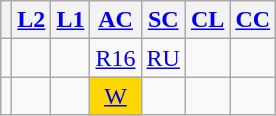<table class="wikitable" style="text-align:center;">
<tr>
<th></th>
<th><a href='#'>L2</a></th>
<th><a href='#'>L1</a></th>
<th><a href='#'>AC</a></th>
<th><a href='#'>SC</a></th>
<th><a href='#'>CL</a></th>
<th><a href='#'>CC</a></th>
</tr>
<tr>
<td></td>
<td><a href='#'></a></td>
<td></td>
<td><a href='#'>R16</a></td>
<td><a href='#'>RU</a></td>
<td></td>
<td></td>
</tr>
<tr>
<td></td>
<td></td>
<td><a href='#'></a></td>
<td style="background:gold;"><a href='#'>W</a></td>
<td></td>
<td></td>
<td></td>
</tr>
</table>
